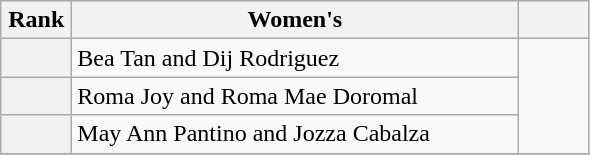<table class="wikitable" style="text-align: center;">
<tr>
<th width=40>Rank</th>
<th width=290>Women's</th>
<th width=40></th>
</tr>
<tr>
<th></th>
<td style="text-align:left;">Bea Tan and Dij Rodriguez </td>
<td rowspan=3></td>
</tr>
<tr>
<th></th>
<td style="text-align:left;">Roma Joy and Roma Mae Doromal </td>
</tr>
<tr>
<th></th>
<td style="text-align:left;">May Ann Pantino and Jozza Cabalza </td>
</tr>
<tr>
</tr>
</table>
